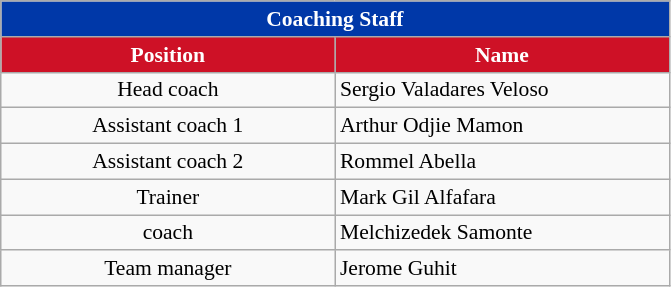<table class="wikitable" style="font-size:90%">
<tr>
<th colspan="5" style="background:#0038A8; color:#FFFFFF;; text-align: center">Coaching Staff</th>
</tr>
<tr>
<th style="width:15em; background:#CE1126; color: #FFFFFF;">Position</th>
<th style="width:15em; background:#CE1126; color: #FFFFFF;">Name</th>
</tr>
<tr>
<td align="center">Head coach</td>
<td> Sergio Valadares Veloso</td>
</tr>
<tr>
<td align="center">Assistant coach 1</td>
<td> Arthur Odjie Mamon</td>
</tr>
<tr>
<td align="center">Assistant coach 2</td>
<td> Rommel Abella</td>
</tr>
<tr>
<td align="center">Trainer</td>
<td> Mark Gil Alfafara</td>
</tr>
<tr>
<td align="center"> coach</td>
<td> Melchizedek Samonte</td>
</tr>
<tr>
<td align="center">Team manager</td>
<td> Jerome Guhit</td>
</tr>
</table>
